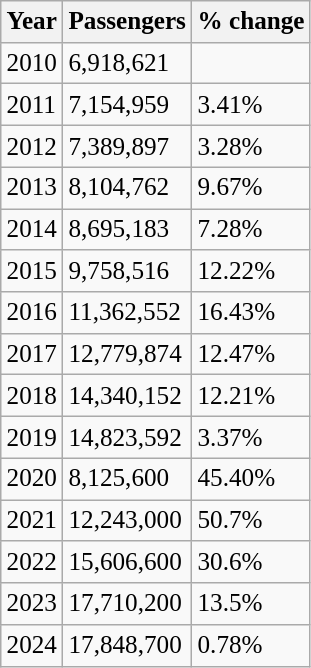<table class="wikitable" style="font-size: 105%">
<tr>
<th>Year</th>
<th>Passengers</th>
<th>% change</th>
</tr>
<tr>
<td>2010</td>
<td>6,918,621</td>
<td></td>
</tr>
<tr>
<td>2011</td>
<td>7,154,959</td>
<td> 3.41%</td>
</tr>
<tr>
<td>2012</td>
<td>7,389,897</td>
<td> 3.28%</td>
</tr>
<tr>
<td>2013</td>
<td>8,104,762</td>
<td> 9.67%</td>
</tr>
<tr>
<td>2014</td>
<td>8,695,183</td>
<td> 7.28%</td>
</tr>
<tr>
<td>2015</td>
<td>9,758,516</td>
<td> 12.22%</td>
</tr>
<tr>
<td>2016</td>
<td>11,362,552</td>
<td> 16.43%</td>
</tr>
<tr>
<td>2017</td>
<td>12,779,874</td>
<td> 12.47%</td>
</tr>
<tr>
<td>2018</td>
<td>14,340,152</td>
<td> 12.21%</td>
</tr>
<tr>
<td>2019</td>
<td>14,823,592</td>
<td> 3.37%</td>
</tr>
<tr>
<td>2020</td>
<td>8,125,600</td>
<td> 45.40%</td>
</tr>
<tr>
<td>2021</td>
<td>12,243,000</td>
<td> 50.7%</td>
</tr>
<tr>
<td>2022</td>
<td>15,606,600</td>
<td> 30.6%</td>
</tr>
<tr>
<td>2023</td>
<td>17,710,200</td>
<td> 13.5%</td>
</tr>
<tr>
<td>2024</td>
<td>17,848,700</td>
<td> 0.78%</td>
</tr>
</table>
